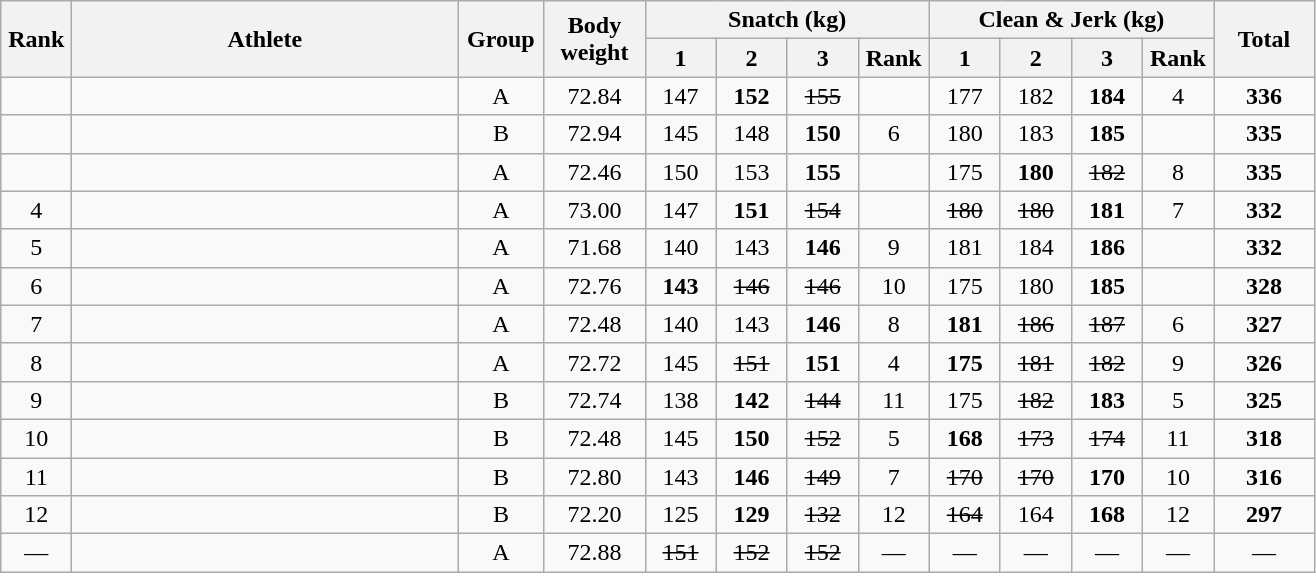<table class = "wikitable" style="text-align:center;">
<tr>
<th rowspan=2 width=40>Rank</th>
<th rowspan=2 width=250>Athlete</th>
<th rowspan=2 width=50>Group</th>
<th rowspan=2 width=60>Body weight</th>
<th colspan=4>Snatch (kg)</th>
<th colspan=4>Clean & Jerk (kg)</th>
<th rowspan=2 width=60>Total</th>
</tr>
<tr>
<th width=40>1</th>
<th width=40>2</th>
<th width=40>3</th>
<th width=40>Rank</th>
<th width=40>1</th>
<th width=40>2</th>
<th width=40>3</th>
<th width=40>Rank</th>
</tr>
<tr>
<td></td>
<td align=left></td>
<td>A</td>
<td>72.84</td>
<td>147</td>
<td><strong>152</strong></td>
<td><s>155</s></td>
<td></td>
<td>177</td>
<td>182</td>
<td><strong>184</strong></td>
<td>4</td>
<td><strong>336</strong></td>
</tr>
<tr>
<td></td>
<td align=left></td>
<td>B</td>
<td>72.94</td>
<td>145</td>
<td>148</td>
<td><strong>150</strong></td>
<td>6</td>
<td>180</td>
<td>183</td>
<td><strong>185</strong></td>
<td></td>
<td><strong>335</strong></td>
</tr>
<tr>
<td></td>
<td align=left></td>
<td>A</td>
<td>72.46</td>
<td>150</td>
<td>153</td>
<td><strong>155</strong></td>
<td></td>
<td>175</td>
<td><strong>180</strong></td>
<td><s>182</s></td>
<td>8</td>
<td><strong>335</strong></td>
</tr>
<tr>
<td>4</td>
<td align=left></td>
<td>A</td>
<td>73.00</td>
<td>147</td>
<td><strong>151</strong></td>
<td><s>154</s></td>
<td></td>
<td><s>180</s></td>
<td><s>180</s></td>
<td><strong>181</strong></td>
<td>7</td>
<td><strong>332</strong></td>
</tr>
<tr>
<td>5</td>
<td align=left></td>
<td>A</td>
<td>71.68</td>
<td>140</td>
<td>143</td>
<td><strong>146</strong></td>
<td>9</td>
<td>181</td>
<td>184</td>
<td><strong>186</strong></td>
<td></td>
<td><strong>332</strong></td>
</tr>
<tr>
<td>6</td>
<td align=left></td>
<td>A</td>
<td>72.76</td>
<td><strong>143</strong></td>
<td><s>146</s></td>
<td><s>146</s></td>
<td>10</td>
<td>175</td>
<td>180</td>
<td><strong>185</strong></td>
<td></td>
<td><strong>328</strong></td>
</tr>
<tr>
<td>7</td>
<td align=left></td>
<td>A</td>
<td>72.48</td>
<td>140</td>
<td>143</td>
<td><strong>146</strong></td>
<td>8</td>
<td><strong>181</strong></td>
<td><s>186</s></td>
<td><s>187</s></td>
<td>6</td>
<td><strong>327</strong></td>
</tr>
<tr>
<td>8</td>
<td align=left></td>
<td>A</td>
<td>72.72</td>
<td>145</td>
<td><s>151</s></td>
<td><strong>151</strong></td>
<td>4</td>
<td><strong>175</strong></td>
<td><s>181</s></td>
<td><s>182</s></td>
<td>9</td>
<td><strong>326</strong></td>
</tr>
<tr>
<td>9</td>
<td align=left></td>
<td>B</td>
<td>72.74</td>
<td>138</td>
<td><strong>142</strong></td>
<td><s>144</s></td>
<td>11</td>
<td>175</td>
<td><s>182</s></td>
<td><strong>183</strong></td>
<td>5</td>
<td><strong>325</strong></td>
</tr>
<tr>
<td>10</td>
<td align=left></td>
<td>B</td>
<td>72.48</td>
<td>145</td>
<td><strong>150</strong></td>
<td><s>152</s></td>
<td>5</td>
<td><strong>168</strong></td>
<td><s>173</s></td>
<td><s>174</s></td>
<td>11</td>
<td><strong>318</strong></td>
</tr>
<tr>
<td>11</td>
<td align=left></td>
<td>B</td>
<td>72.80</td>
<td>143</td>
<td><strong>146</strong></td>
<td><s>149</s></td>
<td>7</td>
<td><s>170</s></td>
<td><s>170</s></td>
<td><strong>170</strong></td>
<td>10</td>
<td><strong>316</strong></td>
</tr>
<tr>
<td>12</td>
<td align=left></td>
<td>B</td>
<td>72.20</td>
<td>125</td>
<td><strong>129</strong></td>
<td><s>132</s></td>
<td>12</td>
<td><s>164</s></td>
<td>164</td>
<td><strong>168</strong></td>
<td>12</td>
<td><strong>297</strong></td>
</tr>
<tr>
<td>—</td>
<td align=left></td>
<td>A</td>
<td>72.88</td>
<td><s>151</s></td>
<td><s>152</s></td>
<td><s>152</s></td>
<td>—</td>
<td>—</td>
<td>—</td>
<td>—</td>
<td>—</td>
<td>—</td>
</tr>
</table>
